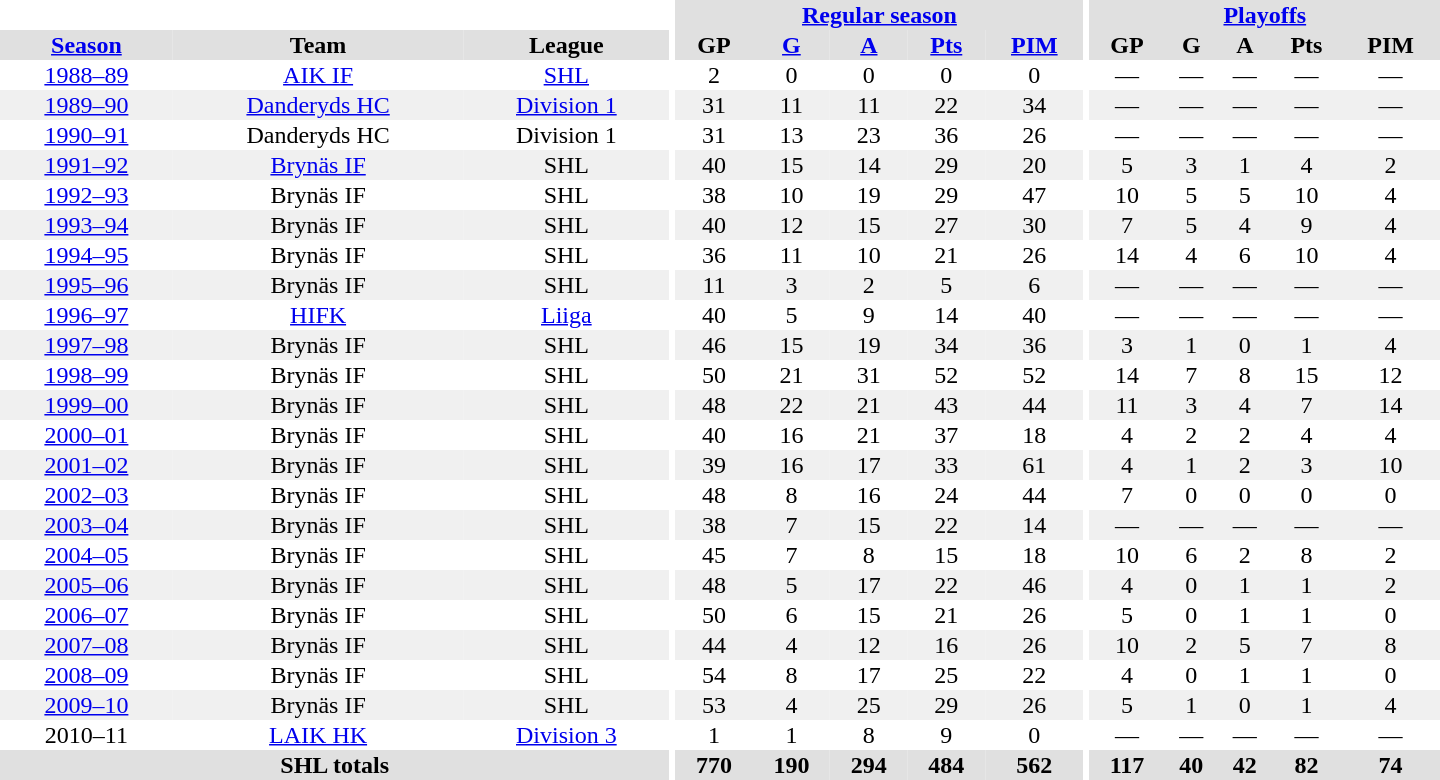<table border="0" cellpadding="1" cellspacing="0" style="text-align:center; width:60em">
<tr bgcolor="#e0e0e0">
<th colspan="3" bgcolor="#ffffff"></th>
<th rowspan="99" bgcolor="#ffffff"></th>
<th colspan="5"><a href='#'>Regular season</a></th>
<th rowspan="99" bgcolor="#ffffff"></th>
<th colspan="5"><a href='#'>Playoffs</a></th>
</tr>
<tr bgcolor="#e0e0e0">
<th><a href='#'>Season</a></th>
<th>Team</th>
<th>League</th>
<th>GP</th>
<th><a href='#'>G</a></th>
<th><a href='#'>A</a></th>
<th><a href='#'>Pts</a></th>
<th><a href='#'>PIM</a></th>
<th>GP</th>
<th>G</th>
<th>A</th>
<th>Pts</th>
<th>PIM</th>
</tr>
<tr>
<td><a href='#'>1988–89</a></td>
<td><a href='#'>AIK IF</a></td>
<td><a href='#'>SHL</a></td>
<td>2</td>
<td>0</td>
<td>0</td>
<td>0</td>
<td>0</td>
<td>—</td>
<td>—</td>
<td>—</td>
<td>—</td>
<td>—</td>
</tr>
<tr bgcolor="#f0f0f0">
<td><a href='#'>1989–90</a></td>
<td><a href='#'>Danderyds HC</a></td>
<td><a href='#'>Division 1</a></td>
<td>31</td>
<td>11</td>
<td>11</td>
<td>22</td>
<td>34</td>
<td>—</td>
<td>—</td>
<td>—</td>
<td>—</td>
<td>—</td>
</tr>
<tr>
<td><a href='#'>1990–91</a></td>
<td>Danderyds HC</td>
<td>Division 1</td>
<td>31</td>
<td>13</td>
<td>23</td>
<td>36</td>
<td>26</td>
<td>—</td>
<td>—</td>
<td>—</td>
<td>—</td>
<td>—</td>
</tr>
<tr bgcolor="#f0f0f0">
<td><a href='#'>1991–92</a></td>
<td><a href='#'>Brynäs IF</a></td>
<td>SHL</td>
<td>40</td>
<td>15</td>
<td>14</td>
<td>29</td>
<td>20</td>
<td>5</td>
<td>3</td>
<td>1</td>
<td>4</td>
<td>2</td>
</tr>
<tr>
<td><a href='#'>1992–93</a></td>
<td>Brynäs IF</td>
<td>SHL</td>
<td>38</td>
<td>10</td>
<td>19</td>
<td>29</td>
<td>47</td>
<td>10</td>
<td>5</td>
<td>5</td>
<td>10</td>
<td>4</td>
</tr>
<tr bgcolor="#f0f0f0">
<td><a href='#'>1993–94</a></td>
<td>Brynäs IF</td>
<td>SHL</td>
<td>40</td>
<td>12</td>
<td>15</td>
<td>27</td>
<td>30</td>
<td>7</td>
<td>5</td>
<td>4</td>
<td>9</td>
<td>4</td>
</tr>
<tr>
<td><a href='#'>1994–95</a></td>
<td>Brynäs IF</td>
<td>SHL</td>
<td>36</td>
<td>11</td>
<td>10</td>
<td>21</td>
<td>26</td>
<td>14</td>
<td>4</td>
<td>6</td>
<td>10</td>
<td>4</td>
</tr>
<tr bgcolor="#f0f0f0">
<td><a href='#'>1995–96</a></td>
<td>Brynäs IF</td>
<td>SHL</td>
<td>11</td>
<td>3</td>
<td>2</td>
<td>5</td>
<td>6</td>
<td>—</td>
<td>—</td>
<td>—</td>
<td>—</td>
<td>—</td>
</tr>
<tr>
<td><a href='#'>1996–97</a></td>
<td><a href='#'>HIFK</a></td>
<td><a href='#'>Liiga</a></td>
<td>40</td>
<td>5</td>
<td>9</td>
<td>14</td>
<td>40</td>
<td>—</td>
<td>—</td>
<td>—</td>
<td>—</td>
<td>—</td>
</tr>
<tr bgcolor="#f0f0f0">
<td><a href='#'>1997–98</a></td>
<td>Brynäs IF</td>
<td>SHL</td>
<td>46</td>
<td>15</td>
<td>19</td>
<td>34</td>
<td>36</td>
<td>3</td>
<td>1</td>
<td>0</td>
<td>1</td>
<td>4</td>
</tr>
<tr>
<td><a href='#'>1998–99</a></td>
<td>Brynäs IF</td>
<td>SHL</td>
<td>50</td>
<td>21</td>
<td>31</td>
<td>52</td>
<td>52</td>
<td>14</td>
<td>7</td>
<td>8</td>
<td>15</td>
<td>12</td>
</tr>
<tr bgcolor="#f0f0f0">
<td><a href='#'>1999–00</a></td>
<td>Brynäs IF</td>
<td>SHL</td>
<td>48</td>
<td>22</td>
<td>21</td>
<td>43</td>
<td>44</td>
<td>11</td>
<td>3</td>
<td>4</td>
<td>7</td>
<td>14</td>
</tr>
<tr>
<td><a href='#'>2000–01</a></td>
<td>Brynäs IF</td>
<td>SHL</td>
<td>40</td>
<td>16</td>
<td>21</td>
<td>37</td>
<td>18</td>
<td>4</td>
<td>2</td>
<td>2</td>
<td>4</td>
<td>4</td>
</tr>
<tr bgcolor="#f0f0f0">
<td><a href='#'>2001–02</a></td>
<td>Brynäs IF</td>
<td>SHL</td>
<td>39</td>
<td>16</td>
<td>17</td>
<td>33</td>
<td>61</td>
<td>4</td>
<td>1</td>
<td>2</td>
<td>3</td>
<td>10</td>
</tr>
<tr>
<td><a href='#'>2002–03</a></td>
<td>Brynäs IF</td>
<td>SHL</td>
<td>48</td>
<td>8</td>
<td>16</td>
<td>24</td>
<td>44</td>
<td>7</td>
<td>0</td>
<td>0</td>
<td>0</td>
<td>0</td>
</tr>
<tr bgcolor="#f0f0f0">
<td><a href='#'>2003–04</a></td>
<td>Brynäs IF</td>
<td>SHL</td>
<td>38</td>
<td>7</td>
<td>15</td>
<td>22</td>
<td>14</td>
<td>—</td>
<td>—</td>
<td>—</td>
<td>—</td>
<td>—</td>
</tr>
<tr>
<td><a href='#'>2004–05</a></td>
<td>Brynäs IF</td>
<td>SHL</td>
<td>45</td>
<td>7</td>
<td>8</td>
<td>15</td>
<td>18</td>
<td>10</td>
<td>6</td>
<td>2</td>
<td>8</td>
<td>2</td>
</tr>
<tr bgcolor="#f0f0f0">
<td><a href='#'>2005–06</a></td>
<td>Brynäs IF</td>
<td>SHL</td>
<td>48</td>
<td>5</td>
<td>17</td>
<td>22</td>
<td>46</td>
<td>4</td>
<td>0</td>
<td>1</td>
<td>1</td>
<td>2</td>
</tr>
<tr>
<td><a href='#'>2006–07</a></td>
<td>Brynäs IF</td>
<td>SHL</td>
<td>50</td>
<td>6</td>
<td>15</td>
<td>21</td>
<td>26</td>
<td>5</td>
<td>0</td>
<td>1</td>
<td>1</td>
<td>0</td>
</tr>
<tr bgcolor="#f0f0f0">
<td><a href='#'>2007–08</a></td>
<td>Brynäs IF</td>
<td>SHL</td>
<td>44</td>
<td>4</td>
<td>12</td>
<td>16</td>
<td>26</td>
<td>10</td>
<td>2</td>
<td>5</td>
<td>7</td>
<td>8</td>
</tr>
<tr>
<td><a href='#'>2008–09</a></td>
<td>Brynäs IF</td>
<td>SHL</td>
<td>54</td>
<td>8</td>
<td>17</td>
<td>25</td>
<td>22</td>
<td>4</td>
<td>0</td>
<td>1</td>
<td>1</td>
<td>0</td>
</tr>
<tr bgcolor="#f0f0f0">
<td><a href='#'>2009–10</a></td>
<td>Brynäs IF</td>
<td>SHL</td>
<td>53</td>
<td>4</td>
<td>25</td>
<td>29</td>
<td>26</td>
<td>5</td>
<td>1</td>
<td>0</td>
<td>1</td>
<td>4</td>
</tr>
<tr>
<td>2010–11</td>
<td><a href='#'>LAIK HK</a></td>
<td><a href='#'>Division 3</a></td>
<td>1</td>
<td>1</td>
<td>8</td>
<td>9</td>
<td>0</td>
<td>—</td>
<td>—</td>
<td>—</td>
<td>—</td>
<td>—</td>
</tr>
<tr>
</tr>
<tr ALIGN="center" bgcolor="#e0e0e0">
<th colspan="3">SHL totals</th>
<th ALIGN="center">770</th>
<th ALIGN="center">190</th>
<th ALIGN="center">294</th>
<th ALIGN="center">484</th>
<th ALIGN="center">562</th>
<th ALIGN="center">117</th>
<th ALIGN="center">40</th>
<th ALIGN="center">42</th>
<th ALIGN="center">82</th>
<th ALIGN="center">74</th>
</tr>
</table>
